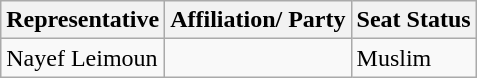<table class="wikitable">
<tr>
<th>Representative</th>
<th>Affiliation/ Party</th>
<th>Seat Status</th>
</tr>
<tr>
<td>Nayef Leimoun</td>
<td></td>
<td>Muslim</td>
</tr>
</table>
